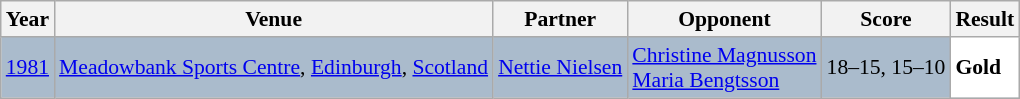<table class="sortable wikitable" style="font-size: 90%;">
<tr>
<th>Year</th>
<th>Venue</th>
<th>Partner</th>
<th>Opponent</th>
<th>Score</th>
<th>Result</th>
</tr>
<tr style="background:#AABBCC">
<td align="center"><a href='#'>1981</a></td>
<td align="left"><a href='#'>Meadowbank Sports Centre</a>, <a href='#'>Edinburgh</a>, <a href='#'>Scotland</a></td>
<td align="left"> <a href='#'>Nettie Nielsen</a></td>
<td align="left"> <a href='#'>Christine Magnusson</a> <br> <a href='#'>Maria Bengtsson</a></td>
<td align="left">18–15, 15–10</td>
<td style="text-align:left; background: white"> <strong>Gold</strong></td>
</tr>
</table>
